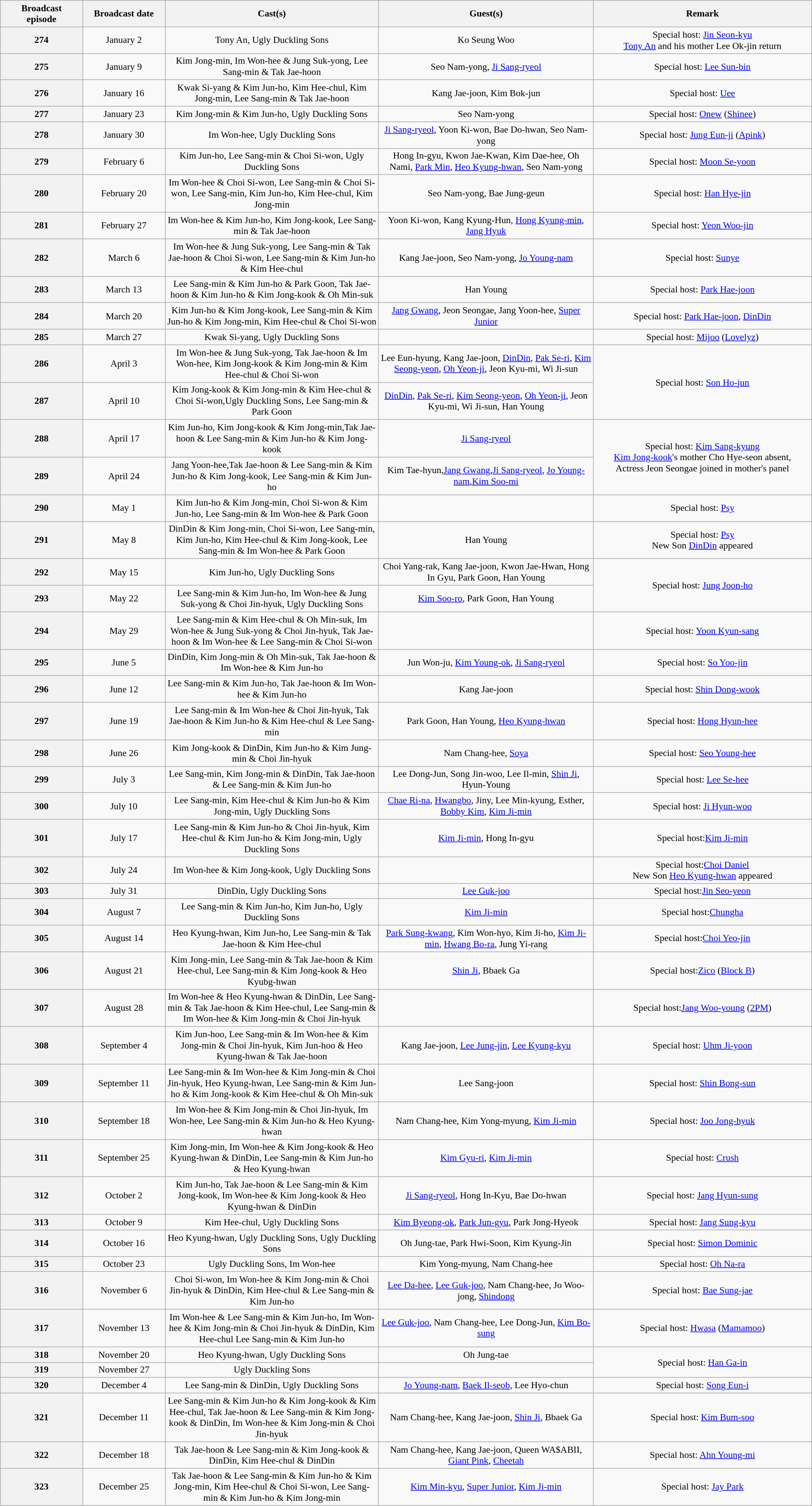<table class="wikitable" style="text-align:center; font-size:90%;">
<tr>
<th style="width: 10em;">Broadcast<br>episode</th>
<th style="width: 10em;">Broadcast date</th>
<th style="width: 30em;">Cast(s)</th>
<th style="width: 30em;">Guest(s)</th>
<th style="width: 30em;">Remark</th>
</tr>
<tr>
<th>274</th>
<td>January 2</td>
<td>Tony An, Ugly Duckling Sons</td>
<td>Ko Seung Woo</td>
<td>Special host: <a href='#'>Jin Seon-kyu</a><br><a href='#'>Tony An</a> and his mother Lee Ok-jin return</td>
</tr>
<tr>
<th>275</th>
<td>January 9</td>
<td>Kim Jong-min, Im Won-hee & Jung Suk-yong, Lee Sang-min & Tak Jae-hoon</td>
<td>Seo Nam-yong, <a href='#'>Ji Sang-ryeol</a></td>
<td>Special host: <a href='#'>Lee Sun-bin</a></td>
</tr>
<tr>
<th>276</th>
<td>January 16</td>
<td>Kwak Si-yang & Kim Jun-ho, Kim Hee-chul, Kim Jong-min, Lee Sang-min & Tak Jae-hoon</td>
<td>Kang Jae-joon, Kim Bok-jun</td>
<td>Special host: <a href='#'>Uee</a></td>
</tr>
<tr>
<th>277</th>
<td>January 23</td>
<td>Kim Jong-min & Kim Jun-ho, Ugly Duckling Sons</td>
<td>Seo Nam-yong</td>
<td>Special host: <a href='#'>Onew</a> (<a href='#'>Shinee</a>)</td>
</tr>
<tr>
<th>278</th>
<td>January 30</td>
<td>Im Won-hee, Ugly Duckling Sons</td>
<td><a href='#'>Ji Sang-ryeol</a>, Yoon Ki-won, Bae Do-hwan, Seo Nam-yong</td>
<td>Special host: <a href='#'>Jung Eun-ji</a> (<a href='#'>Apink</a>)</td>
</tr>
<tr>
<th>279</th>
<td>February 6</td>
<td>Kim Jun-ho, Lee Sang-min & Choi Si-won, Ugly Duckling Sons</td>
<td>Hong In-gyu, Kwon Jae-Kwan, Kim Dae-hee, Oh Nami, <a href='#'>Park Min</a>, <a href='#'>Heo Kyung-hwan</a>, Seo Nam-yong</td>
<td>Special host: <a href='#'>Moon Se-yoon</a></td>
</tr>
<tr>
<th>280</th>
<td>February 20</td>
<td>Im Won-hee & Choi Si-won, Lee Sang-min & Choi Si-won, Lee Sang-min, Kim Jun-ho, Kim Hee-chul, Kim Jong-min</td>
<td>Seo Nam-yong, Bae Jung-geun</td>
<td>Special host: <a href='#'>Han Hye-jin</a></td>
</tr>
<tr>
<th>281</th>
<td>February 27</td>
<td>Im Won-hee & Kim Jun-ho, Kim Jong-kook, Lee Sang-min & Tak Jae-hoon</td>
<td>Yoon Ki-won, Kang Kyung-Hun, <a href='#'>Hong Kyung-min</a>, <a href='#'>Jang Hyuk</a></td>
<td>Special host: <a href='#'>Yeon Woo-jin</a></td>
</tr>
<tr>
<th>282</th>
<td>March 6</td>
<td>Im Won-hee & Jung Suk-yong, Lee Sang-min & Tak Jae-hoon & Choi Si-won, Lee Sang-min & Kim Jun-ho & Kim Hee-chul</td>
<td>Kang Jae-joon, Seo Nam-yong, <a href='#'>Jo Young-nam</a></td>
<td>Special host: <a href='#'>Sunye</a></td>
</tr>
<tr>
<th>283</th>
<td>March 13</td>
<td>Lee Sang-min & Kim Jun-ho & Park Goon, Tak Jae-hoon & Kim Jun-ho & Kim Jong-kook & Oh Min-suk</td>
<td>Han Young</td>
<td>Special host: <a href='#'>Park Hae-joon</a></td>
</tr>
<tr>
<th>284</th>
<td>March 20</td>
<td>Kim Jun-ho & Kim Jong-kook, Lee Sang-min & Kim Jun-ho & Kim Jong-min, Kim Hee-chul & Choi Si-won</td>
<td><a href='#'>Jang Gwang</a>, Jeon Seongae, Jang Yoon-hee, <a href='#'>Super Junior</a></td>
<td>Special host: <a href='#'>Park Hae-joon</a>, <a href='#'>DinDin</a></td>
</tr>
<tr>
<th>285</th>
<td>March 27</td>
<td>Kwak Si-yang, Ugly Duckling Sons</td>
<td></td>
<td>Special host: <a href='#'>Mijoo</a> (<a href='#'>Lovelyz</a>)</td>
</tr>
<tr>
<th>286</th>
<td>April 3</td>
<td>Im Won-hee & Jung Suk-yong, Tak Jae-hoon & Im Won-hee, Kim Jong-kook & Kim Jong-min & Kim Hee-chul & Choi Si-won</td>
<td>Lee Eun-hyung, Kang Jae-joon, <a href='#'>DinDin</a>, <a href='#'>Pak Se-ri</a>, <a href='#'>Kim Seong-yeon</a>, <a href='#'>Oh Yeon-ji</a>, Jeon Kyu-mi, Wi Ji-sun</td>
<td rowspan="2">Special host: <a href='#'>Son Ho-jun</a></td>
</tr>
<tr>
<th>287</th>
<td>April 10</td>
<td>Kim Jong-kook & Kim Jong-min & Kim Hee-chul & Choi Si-won,Ugly Duckling Sons, Lee Sang-min & Park Goon</td>
<td><a href='#'>DinDin</a>, <a href='#'>Pak Se-ri</a>, <a href='#'>Kim Seong-yeon</a>, <a href='#'>Oh Yeon-ji</a>, Jeon Kyu-mi, Wi Ji-sun, Han Young</td>
</tr>
<tr>
<th>288</th>
<td>April 17</td>
<td>Kim Jun-ho, Kim Jong-kook & Kim Jong-min,Tak Jae-hoon & Lee Sang-min & Kim Jun-ho & Kim Jong-kook</td>
<td><a href='#'>Ji Sang-ryeol</a></td>
<td rowspan="2">Special host: <a href='#'>Kim Sang-kyung</a> <br><a href='#'>Kim Jong-kook</a>'s  mother Cho Hye-seon absent, <br> Actress Jeon Seongae joined in mother's panel</td>
</tr>
<tr>
<th>289</th>
<td>April 24</td>
<td>Jang Yoon-hee,Tak Jae-hoon & Lee Sang-min & Kim Jun-ho & Kim Jong-kook, Lee Sang-min & Kim Jun-ho</td>
<td>Kim Tae-hyun,<a href='#'>Jang Gwang</a>,<a href='#'>Ji Sang-ryeol</a>, <a href='#'>Jo Young-nam</a>,<a href='#'>Kim Soo-mi</a></td>
</tr>
<tr>
<th>290</th>
<td>May 1</td>
<td>Kim Jun-ho & Kim Jong-min, Choi Si-won & Kim Jun-ho, Lee Sang-min & Im Won-hee & Park Goon</td>
<td></td>
<td>Special host: <a href='#'>Psy</a></td>
</tr>
<tr>
<th>291</th>
<td>May 8</td>
<td>DinDin & Kim Jong-min, Choi Si-won, Lee Sang-min, Kim Jun-ho, Kim Hee-chul & Kim Jong-kook, Lee Sang-min & Im Won-hee & Park Goon</td>
<td>Han Young</td>
<td>Special host: <a href='#'>Psy</a><br>New Son <a href='#'>DinDin</a> appeared</td>
</tr>
<tr>
<th>292</th>
<td>May 15</td>
<td>Kim Jun-ho, Ugly Duckling Sons</td>
<td>Choi Yang-rak, Kang Jae-joon, Kwon Jae-Hwan, Hong In Gyu, Park Goon, Han Young</td>
<td rowspan="2">Special host: <a href='#'>Jung Joon-ho</a></td>
</tr>
<tr>
<th>293</th>
<td>May 22</td>
<td>Lee Sang-min & Kim Jun-ho, Im Won-hee & Jung Suk-yong & Choi Jin-hyuk, Ugly Duckling Sons</td>
<td><a href='#'>Kim Soo-ro</a>, Park Goon, Han Young</td>
</tr>
<tr>
<th>294</th>
<td>May 29</td>
<td>Lee Sang-min & Kim Hee-chul & Oh Min-suk, Im Won-hee & Jung Suk-yong & Choi Jin-hyuk, Tak Jae-hoon & Im Won-hee & Lee Sang-min & Choi Si-won</td>
<td></td>
<td>Special host: <a href='#'>Yoon Kyun-sang</a></td>
</tr>
<tr>
<th>295</th>
<td>June 5</td>
<td>DinDin, Kim Jong-min & Oh Min-suk, Tak Jae-hoon & Im Won-hee & Kim Jun-ho</td>
<td>Jun Won-ju, <a href='#'>Kim Young-ok</a>, <a href='#'>Ji Sang-ryeol</a></td>
<td>Special host: <a href='#'>So Yoo-jin</a></td>
</tr>
<tr>
<th>296</th>
<td>June 12</td>
<td>Lee Sang-min & Kim Jun-ho, Tak Jae-hoon & Im Won-hee & Kim Jun-ho</td>
<td>Kang Jae-joon</td>
<td>Special host: <a href='#'>Shin Dong-wook</a></td>
</tr>
<tr>
<th>297</th>
<td>June 19</td>
<td>Lee Sang-min & Im Won-hee & Choi Jin-hyuk, Tak Jae-hoon & Kim Jun-ho & Kim Hee-chul & Lee Sang-min</td>
<td>Park Goon, Han Young, <a href='#'>Heo Kyung-hwan</a></td>
<td>Special host: <a href='#'>Hong Hyun-hee</a></td>
</tr>
<tr>
<th>298</th>
<td>June 26</td>
<td>Kim Jong-kook & DinDin, Kim Jun-ho & Kim Jung-min & Choi Jin-hyuk</td>
<td>Nam Chang-hee, <a href='#'>Soya</a></td>
<td>Special host: <a href='#'>Seo Young-hee</a></td>
</tr>
<tr>
<th>299</th>
<td>July 3</td>
<td>Lee Sang-min, Kim Jong-min & DinDin, Tak Jae-hoon & Lee Sang-min & Kim Jun-ho</td>
<td>Lee Dong-Jun, Song Jin-woo, Lee Il-min, <a href='#'>Shin Ji</a>, Hyun-Young</td>
<td>Special host: <a href='#'>Lee Se-hee</a></td>
</tr>
<tr>
<th>300</th>
<td>July 10</td>
<td>Lee Sang-min, Kim Hee-chul & Kim Jun-ho & Kim Jong-min,  Ugly Duckling Sons</td>
<td><a href='#'>Chae Ri-na</a>, <a href='#'>Hwangbo</a>, Jiny, Lee Min-kyung, Esther, <a href='#'>Bobby Kim</a>,  <a href='#'>Kim Ji-min</a></td>
<td>Special host: <a href='#'>Ji Hyun-woo</a></td>
</tr>
<tr>
<th>301</th>
<td>July 17</td>
<td>Lee Sang-min & Kim Jun-ho & Choi Jin-hyuk, Kim Hee-chul & Kim Jun-ho & Kim Jong-min, Ugly Duckling Sons</td>
<td><a href='#'>Kim Ji-min</a>, Hong In-gyu</td>
<td>Special host:<a href='#'>Kim Ji-min</a></td>
</tr>
<tr>
<th>302</th>
<td>July 24</td>
<td>Im Won-hee & Kim Jong-kook, Ugly Duckling Sons</td>
<td></td>
<td>Special host:<a href='#'>Choi Daniel</a> <br>New Son <a href='#'>Heo Kyung-hwan</a> appeared</td>
</tr>
<tr>
<th>303</th>
<td>July 31</td>
<td>DinDin, Ugly Duckling Sons</td>
<td><a href='#'>Lee Guk-joo</a></td>
<td>Special host:<a href='#'>Jin Seo-yeon</a></td>
</tr>
<tr>
<th>304</th>
<td>August 7</td>
<td>Lee Sang-min & Kim Jun-ho, Kim Jun-ho, Ugly Duckling Sons</td>
<td><a href='#'>Kim Ji-min</a></td>
<td>Special host:<a href='#'>Chungha</a></td>
</tr>
<tr>
<th>305</th>
<td>August 14</td>
<td>Heo Kyung-hwan, Kim Jun-ho, Lee Sang-min & Tak Jae-hoon & Kim Hee-chul</td>
<td><a href='#'>Park Sung-kwang</a>, Kim Won-hyo, Kim Ji-ho, <a href='#'>Kim Ji-min</a>, <a href='#'>Hwang Bo-ra</a>, Jung Yi-rang</td>
<td>Special host:<a href='#'>Choi Yeo-jin</a></td>
</tr>
<tr>
<th>306</th>
<td>August 21</td>
<td>Kim Jong-min, Lee Sang-min & Tak Jae-hoon & Kim Hee-chul, Lee Sang-min & Kim Jong-kook & Heo Kyubg-hwan</td>
<td><a href='#'>Shin Ji</a>, Bbaek Ga</td>
<td>Special host:<a href='#'>Zico</a> (<a href='#'>Block B</a>)</td>
</tr>
<tr>
<th>307</th>
<td>August 28</td>
<td>Im Won-hee & Heo Kyung-hwan & DinDin, Lee Sang-min & Tak Jae-hoon & Kim Hee-chul, Lee Sang-min & Im Won-hee & Kim Jong-min & Choi Jin-hyuk</td>
<td></td>
<td>Special host:<a href='#'>Jang Woo-young</a> (<a href='#'>2PM</a>)</td>
</tr>
<tr>
<th>308</th>
<td>September 4</td>
<td>Kim Jun-hoo, Lee Sang-min & Im Won-hee & Kim Jong-min & Choi Jin-hyuk, Kim Jun-hoo & Heo Kyung-hwan & Tak Jae-hoon</td>
<td>Kang Jae-joon, <a href='#'>Lee Jung-jin</a>, <a href='#'>Lee Kyung-kyu</a></td>
<td>Special host: <a href='#'>Uhm Ji-yoon</a></td>
</tr>
<tr>
<th>309</th>
<td>September 11</td>
<td>Lee Sang-min & Im Won-hee & Kim Jong-min & Choi Jin-hyuk, Heo Kyung-hwan,  Lee Sang-min &  Kim Jun-ho & Kim Jong-kook & Kim Hee-chul & Oh Min-suk</td>
<td>Lee Sang-joon</td>
<td>Special host: <a href='#'>Shin Bong-sun</a></td>
</tr>
<tr>
<th>310</th>
<td>September 18</td>
<td>Im Won-hee & Kim Jong-min & Choi Jin-hyuk, Im Won-hee, Lee Sang-min & Kim Jun-ho & Heo Kyung-hwan</td>
<td>Nam Chang-hee, Kim Yong-myung, <a href='#'>Kim Ji-min</a></td>
<td>Special host: <a href='#'>Joo Jong-hyuk</a></td>
</tr>
<tr>
<th>311</th>
<td>September 25</td>
<td>Kim Jong-min, Im Won-hee & Kim Jong-kook & Heo Kyung-hwan & DinDin, Lee Sang-min & Kim Jun-ho & Heo Kyung-hwan</td>
<td><a href='#'>Kim Gyu-ri</a>, <a href='#'>Kim Ji-min</a></td>
<td>Special host: <a href='#'>Crush</a></td>
</tr>
<tr>
<th>312</th>
<td>October 2</td>
<td>Kim Jun-ho, Tak Jae-hoon & Lee Sang-min & Kim Jong-kook, Im Won-hee & Kim Jong-kook & Heo Kyung-hwan & DinDin</td>
<td><a href='#'>Ji Sang-ryeol</a>, Hong In-Kyu, Bae Do-hwan</td>
<td>Special host: <a href='#'>Jang Hyun-sung</a></td>
</tr>
<tr>
<th>313</th>
<td>October 9</td>
<td>Kim Hee-chul, Ugly Duckling Sons</td>
<td><a href='#'>Kim Byeong-ok</a>, <a href='#'>Park Jun-gyu</a>, Park Jong-Hyeok</td>
<td>Special host: <a href='#'>Jang Sung-kyu</a></td>
</tr>
<tr>
<th>314</th>
<td>October 16</td>
<td>Heo Kyung-hwan, Ugly Duckling Sons, Ugly Duckling Sons</td>
<td>Oh Jung-tae, Park Hwi-Soon, Kim Kyung-Jin</td>
<td>Special host: <a href='#'>Simon Dominic</a></td>
</tr>
<tr>
<th>315</th>
<td>October 23</td>
<td>Ugly Duckling Sons, Im Won-hee</td>
<td>Kim Yong-myung, Nam Chang-hee</td>
<td>Special host: <a href='#'>Oh Na-ra</a></td>
</tr>
<tr>
<th>316</th>
<td>November 6</td>
<td>Choi Si-won, Im Won-hee & Kim Jong-min & Choi Jin-hyuk & DinDin, Kim Hee-chul & Lee Sang-min & Kim Jun-ho</td>
<td><a href='#'>Lee Da-hee</a>, <a href='#'>Lee Guk-joo</a>, Nam Chang-hee, Jo Woo-jong, <a href='#'>Shindong</a></td>
<td>Special host: <a href='#'>Bae Sung-jae</a></td>
</tr>
<tr>
<th>317</th>
<td>November 13</td>
<td>Im Won-hee & Lee Sang-min & Kim Jun-ho, Im Won-hee & Kim Jong-min & Choi Jin-hyuk & DinDin, Kim Hee-chul  Lee Sang-min & Kim Jun-ho</td>
<td><a href='#'>Lee Guk-joo</a>, Nam Chang-hee, Lee Dong-Jun, <a href='#'>Kim Bo-sung</a></td>
<td>Special host: <a href='#'>Hwasa</a> (<a href='#'>Mamamoo</a>)</td>
</tr>
<tr>
<th>318</th>
<td>November 20</td>
<td>Heo Kyung-hwan, Ugly Duckling Sons</td>
<td>Oh Jung-tae</td>
<td rowspan="2">Special host: <a href='#'>Han Ga-in</a></td>
</tr>
<tr>
<th>319</th>
<td>November 27</td>
<td>Ugly Duckling Sons</td>
<td></td>
</tr>
<tr>
<th>320</th>
<td>December 4</td>
<td>Lee Sang-min & DinDin, Ugly Duckling Sons</td>
<td><a href='#'>Jo Young-nam</a>, <a href='#'>Baek Il-seob</a>, Lee Hyo-chun</td>
<td>Special host: <a href='#'>Song Eun-i</a></td>
</tr>
<tr>
<th>321</th>
<td>December 11</td>
<td>Lee Sang-min & Kim Jun-ho & Kim Jong-kook & Kim Hee-chul, Tak Jae-hoon & Lee Sang-min & Kim Jong-kook & DinDin, Im Won-hee & Kim Jong-min & Choi Jin-hyuk</td>
<td>Nam Chang-hee, Kang Jae-joon, <a href='#'>Shin Ji</a>, Bbaek Ga</td>
<td>Special host: <a href='#'>Kim Bum-soo</a></td>
</tr>
<tr>
<th>322</th>
<td>December 18</td>
<td>Tak Jae-hoon & Lee Sang-min & Kim Jong-kook & DinDin, Kim Hee-chul & DinDin</td>
<td>Nam Chang-hee, Kang Jae-joon, Queen WA$ABII, <a href='#'>Giant Pink</a>, <a href='#'>Cheetah</a></td>
<td>Special host: <a href='#'>Ahn Young-mi</a></td>
</tr>
<tr>
<th>323</th>
<td>December 25</td>
<td>Tak Jae-hoon & Lee Sang-min & Kim Jun-ho & Kim Jong-min, Kim Hee-chul & Choi Si-won, Lee Sang-min & Kim Jun-ho & Kim Jong-min</td>
<td><a href='#'>Kim Min-kyu</a>, <a href='#'>Super Junior</a>, <a href='#'>Kim Ji-min</a></td>
<td>Special host: <a href='#'>Jay Park</a></td>
</tr>
</table>
